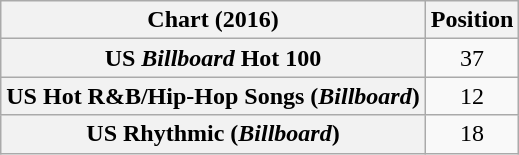<table class="wikitable plainrowheaders" style="text-align:center">
<tr>
<th>Chart (2016)</th>
<th>Position</th>
</tr>
<tr>
<th scope="row">US <em>Billboard</em> Hot 100</th>
<td>37</td>
</tr>
<tr>
<th scope="row">US Hot R&B/Hip-Hop Songs (<em>Billboard</em>)</th>
<td>12</td>
</tr>
<tr>
<th scope="row">US Rhythmic (<em>Billboard</em>)</th>
<td>18</td>
</tr>
</table>
